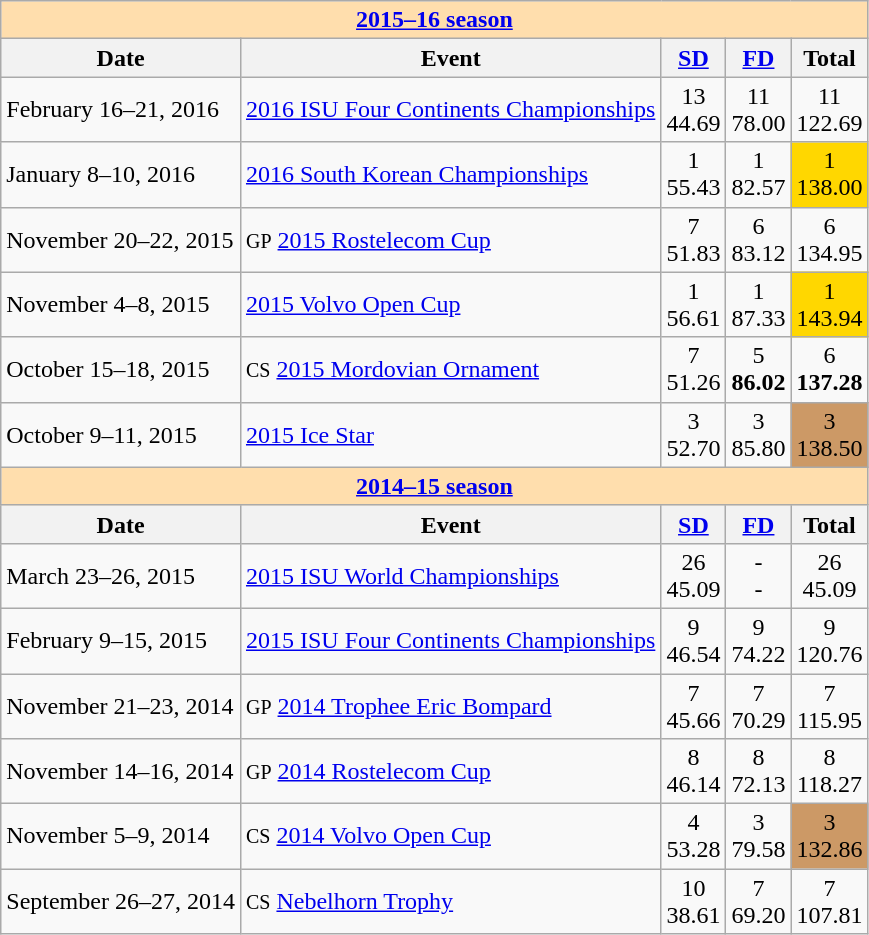<table class="wikitable">
<tr>
<th style="background-color: #ffdead;" colspan=8 align=center><strong><a href='#'>2015–16 season</a></strong></th>
</tr>
<tr>
<th>Date</th>
<th>Event</th>
<th><a href='#'>SD</a></th>
<th><a href='#'>FD</a></th>
<th>Total</th>
</tr>
<tr>
<td>February 16–21, 2016</td>
<td><a href='#'>2016 ISU Four Continents Championships</a></td>
<td align=center>13 <br> 44.69</td>
<td align=center>11 <br> 78.00</td>
<td align=center>11 <br> 122.69</td>
</tr>
<tr>
<td>January 8–10, 2016</td>
<td><a href='#'>2016 South Korean Championships</a></td>
<td align=center>1 <br> 55.43</td>
<td align=center>1 <br> 82.57</td>
<td align=center bgcolor=gold>1 <br> 138.00</td>
</tr>
<tr>
<td>November 20–22, 2015</td>
<td><small>GP</small> <a href='#'>2015 Rostelecom Cup</a></td>
<td align=center>7 <br> 51.83</td>
<td align=center>6 <br> 83.12</td>
<td align=center>6 <br> 134.95</td>
</tr>
<tr>
<td>November 4–8, 2015</td>
<td><a href='#'>2015 Volvo Open Cup</a></td>
<td align=center>1 <br> 56.61</td>
<td align=center>1 <br> 87.33</td>
<td align=center bgcolor=gold>1 <br> 143.94</td>
</tr>
<tr>
<td>October 15–18, 2015</td>
<td><small>CS</small> <a href='#'>2015 Mordovian Ornament</a></td>
<td align=center>7 <br> 51.26</td>
<td align=center>5 <br> <strong>86.02</strong></td>
<td align=center>6 <br> <strong>137.28</strong></td>
</tr>
<tr>
<td>October 9–11, 2015</td>
<td><a href='#'>2015 Ice Star</a></td>
<td align=center>3 <br> 52.70</td>
<td align=center>3 <br> 85.80</td>
<td align=center bgcolor=cc9966>3 <br> 138.50</td>
</tr>
<tr>
<th style="background-color: #ffdead;" colspan=8 align=center><strong><a href='#'>2014–15 season</a></strong></th>
</tr>
<tr>
<th>Date</th>
<th>Event</th>
<th><a href='#'>SD</a></th>
<th><a href='#'>FD</a></th>
<th>Total</th>
</tr>
<tr>
<td>March 23–26, 2015</td>
<td><a href='#'>2015 ISU World Championships</a></td>
<td align=center>26 <br> 45.09</td>
<td align=center>- <br> -</td>
<td align=center>26 <br> 45.09</td>
</tr>
<tr>
<td>February 9–15, 2015</td>
<td><a href='#'>2015 ISU Four Continents Championships</a></td>
<td align=center>9 <br> 46.54</td>
<td align=center>9 <br> 74.22</td>
<td align=center>9 <br> 120.76</td>
</tr>
<tr>
<td>November 21–23, 2014</td>
<td><small>GP</small> <a href='#'>2014 Trophee Eric Bompard</a></td>
<td align=center>7 <br> 45.66</td>
<td align=center>7 <br> 70.29</td>
<td align=center>7 <br> 115.95</td>
</tr>
<tr>
<td>November 14–16, 2014</td>
<td><small>GP</small> <a href='#'>2014 Rostelecom Cup</a></td>
<td align=center>8 <br> 46.14</td>
<td align=center>8 <br> 72.13</td>
<td align=center>8 <br> 118.27</td>
</tr>
<tr>
<td>November 5–9, 2014</td>
<td><small>CS</small> <a href='#'>2014 Volvo Open Cup</a></td>
<td align=center>4 <br> 53.28</td>
<td align=center>3 <br> 79.58</td>
<td align=center bgcolor=cc9966>3 <br> 132.86</td>
</tr>
<tr>
<td>September 26–27, 2014</td>
<td><small>CS</small> <a href='#'>Nebelhorn Trophy</a></td>
<td align=center>10 <br> 38.61</td>
<td align=center>7 <br> 69.20</td>
<td align=center>7 <br> 107.81</td>
</tr>
</table>
